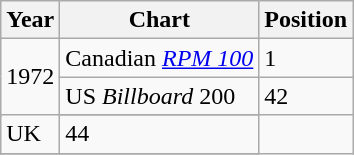<table class="wikitable">
<tr>
<th>Year</th>
<th>Chart</th>
<th>Position</th>
</tr>
<tr>
<td rowspan=3>1972</td>
<td>Canadian <em><a href='#'>RPM 100</a></em> </td>
<td>1</td>
</tr>
<tr>
<td>US <em>Billboard</em> 200</td>
<td>42</td>
</tr>
<tr>
</tr>
<tr>
<td>UK</td>
<td>44</td>
</tr>
<tr>
</tr>
</table>
